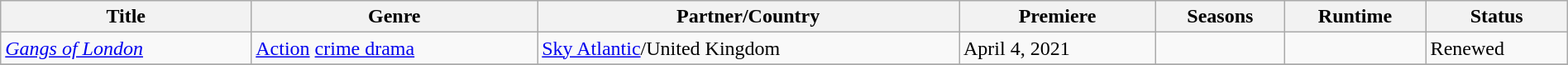<table class="wikitable sortable" style="width:100%;">
<tr>
<th>Title</th>
<th>Genre</th>
<th>Partner/Country</th>
<th>Premiere</th>
<th>Seasons</th>
<th>Runtime</th>
<th>Status</th>
</tr>
<tr>
<td><em><a href='#'>Gangs of London</a></em></td>
<td><a href='#'>Action</a> <a href='#'>crime drama</a></td>
<td><a href='#'>Sky Atlantic</a>/United Kingdom</td>
<td>April 4, 2021</td>
<td></td>
<td></td>
<td>Renewed</td>
</tr>
<tr>
</tr>
</table>
